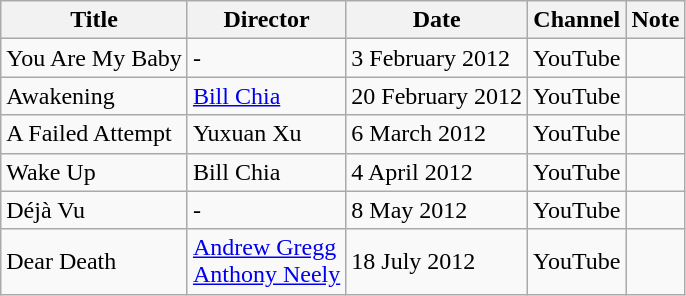<table class="wikitable">
<tr>
<th>Title</th>
<th>Director</th>
<th>Date</th>
<th>Channel</th>
<th>Note</th>
</tr>
<tr>
<td>You Are My Baby</td>
<td>-</td>
<td>3 February 2012</td>
<td>YouTube</td>
<td></td>
</tr>
<tr>
<td>Awakening</td>
<td><a href='#'>Bill Chia</a></td>
<td>20 February 2012</td>
<td>YouTube</td>
<td></td>
</tr>
<tr>
<td>A Failed Attempt</td>
<td>Yuxuan Xu</td>
<td>6 March 2012</td>
<td>YouTube</td>
<td></td>
</tr>
<tr>
<td>Wake Up</td>
<td>Bill Chia</td>
<td>4 April 2012</td>
<td>YouTube</td>
<td></td>
</tr>
<tr>
<td>Déjà Vu</td>
<td>-</td>
<td>8 May 2012</td>
<td>YouTube</td>
<td></td>
</tr>
<tr>
<td>Dear Death</td>
<td><a href='#'>Andrew Gregg</a><br><a href='#'>Anthony Neely</a></td>
<td>18 July 2012</td>
<td>YouTube</td>
<td></td>
</tr>
</table>
